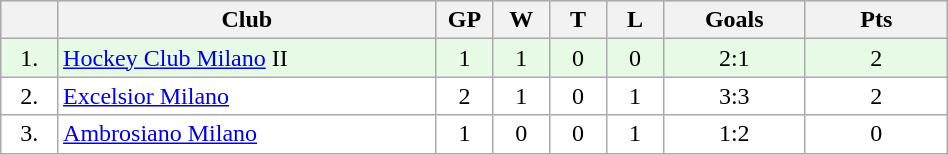<table class="wikitable" style="text-align:center; width:50%">
<tr bgcolor="#e0e0e0">
<th width="6%"></th>
<th width="40%">Club</th>
<th width="6%">GP</th>
<th width="6%">W</th>
<th width="6%">T</th>
<th width="6%">L</th>
<th width="15%">Goals</th>
<th width="15%">Pts</th>
</tr>
<tr bgcolor="#e6fae6">
<td>1.</td>
<td align="left"><a href='#'>Hockey Club Milano</a> II</td>
<td>1</td>
<td>1</td>
<td>0</td>
<td>0</td>
<td>2:1</td>
<td>2</td>
</tr>
<tr bgcolor="#FFFFFF">
<td>2.</td>
<td align="left"><a href='#'>Excelsior Milano</a></td>
<td>2</td>
<td>1</td>
<td>0</td>
<td>1</td>
<td>3:3</td>
<td>2</td>
</tr>
<tr bgcolor="#FFFFFF">
<td>3.</td>
<td align="left"><a href='#'>Ambrosiano Milano</a></td>
<td>1</td>
<td>0</td>
<td>0</td>
<td>1</td>
<td>1:2</td>
<td>0</td>
</tr>
</table>
